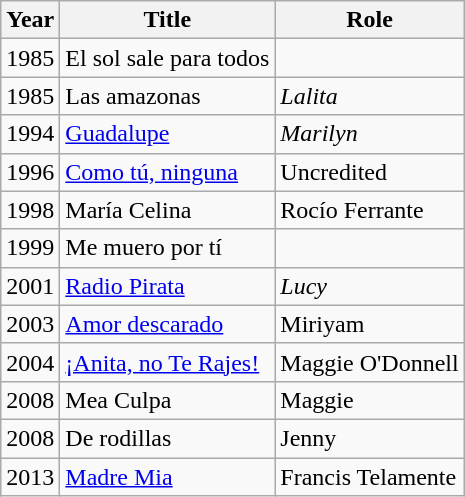<table class="wikitable">
<tr>
<th>Year</th>
<th>Title</th>
<th>Role</th>
</tr>
<tr>
<td>1985</td>
<td>El sol sale para todos</td>
<td></td>
</tr>
<tr>
<td>1985</td>
<td>Las amazonas</td>
<td><em>Lalita</em></td>
</tr>
<tr>
<td>1994</td>
<td><a href='#'>Guadalupe</a></td>
<td><em>Marilyn</em></td>
</tr>
<tr>
<td>1996</td>
<td><a href='#'>Como tú, ninguna</a></td>
<td>Uncredited</td>
</tr>
<tr>
<td>1998</td>
<td>María Celina</td>
<td>Rocío Ferrante</td>
</tr>
<tr>
<td>1999</td>
<td>Me muero por tí</td>
<td></td>
</tr>
<tr>
<td>2001</td>
<td><a href='#'>Radio Pirata</a></td>
<td><em>Lucy</em></td>
</tr>
<tr>
<td>2003</td>
<td><a href='#'>Amor descarado</a></td>
<td>Miriyam</td>
</tr>
<tr>
<td>2004</td>
<td><a href='#'>¡Anita, no Te Rajes!</a></td>
<td>Maggie O'Donnell</td>
</tr>
<tr>
<td>2008</td>
<td>Mea Culpa</td>
<td>Maggie</td>
</tr>
<tr>
<td>2008</td>
<td>De rodillas</td>
<td>Jenny</td>
</tr>
<tr>
<td>2013</td>
<td><a href='#'>Madre Mia</a></td>
<td>Francis Telamente</td>
</tr>
</table>
